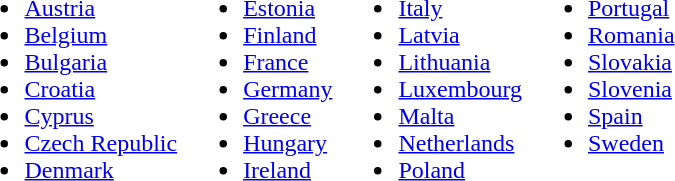<table>
<tr>
<td valign=top><br><ul><li> <a href='#'>Austria</a></li><li> <a href='#'>Belgium</a></li><li> <a href='#'>Bulgaria</a></li><li> <a href='#'>Croatia</a></li><li> <a href='#'>Cyprus</a></li><li> <a href='#'>Czech Republic</a></li><li> <a href='#'>Denmark</a></li></ul></td>
<td valign=top><br><ul><li> <a href='#'>Estonia</a></li><li> <a href='#'>Finland</a></li><li> <a href='#'>France</a></li><li> <a href='#'>Germany</a></li><li> <a href='#'>Greece</a></li><li> <a href='#'>Hungary</a></li><li> <a href='#'>Ireland</a></li></ul></td>
<td valign=top><br><ul><li> <a href='#'>Italy</a></li><li> <a href='#'>Latvia</a></li><li> <a href='#'>Lithuania</a></li><li> <a href='#'>Luxembourg</a></li><li> <a href='#'>Malta</a></li><li> <a href='#'>Netherlands</a></li><li> <a href='#'>Poland</a></li></ul></td>
<td valign=top><br><ul><li> <a href='#'>Portugal</a></li><li> <a href='#'>Romania</a></li><li> <a href='#'>Slovakia</a></li><li> <a href='#'>Slovenia</a></li><li> <a href='#'>Spain</a></li><li> <a href='#'>Sweden</a></li></ul></td>
</tr>
</table>
